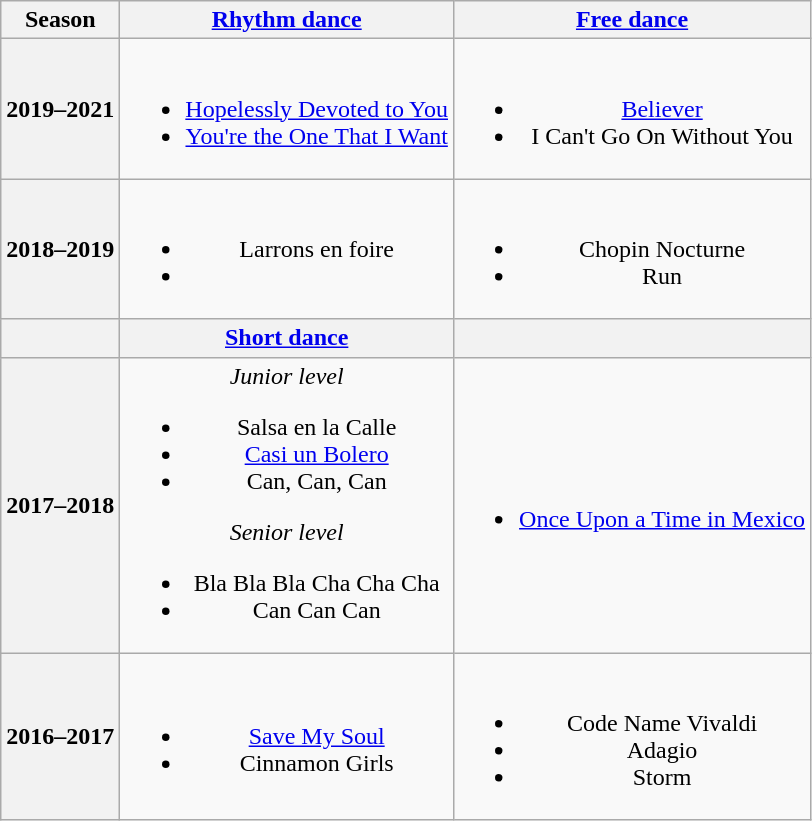<table class=wikitable style=text-align:center>
<tr>
<th>Season</th>
<th><a href='#'>Rhythm dance</a></th>
<th><a href='#'>Free dance</a></th>
</tr>
<tr>
<th>2019–2021 <br> </th>
<td><br><ul><li> <a href='#'>Hopelessly Devoted to You</a></li><li> <a href='#'>You're the One That I Want</a> <br></li></ul></td>
<td><br><ul><li><a href='#'>Believer</a> <br></li><li>I Can't Go On Without You <br></li></ul></td>
</tr>
<tr>
<th>2018–2019 <br> </th>
<td><br><ul><li> Larrons en foire <br></li><li></li></ul></td>
<td><br><ul><li>Chopin Nocturne <br></li><li>Run <br></li></ul></td>
</tr>
<tr>
<th></th>
<th><a href='#'>Short dance</a></th>
<th></th>
</tr>
<tr>
<th>2017–2018 <br> </th>
<td><em>Junior level</em><br><ul><li> Salsa en la Calle</li><li> <a href='#'>Casi un Bolero</a> <br></li><li> Can, Can, Can <br></li></ul><em>Senior level</em><ul><li> Bla Bla Bla Cha Cha Cha <br></li><li> Can Can Can <br></li></ul></td>
<td><br><ul><li><a href='#'>Once Upon a Time in Mexico</a> <br></li></ul></td>
</tr>
<tr>
<th>2016–2017 <br> </th>
<td><br><ul><li> <a href='#'>Save My Soul</a> <br></li><li> Cinnamon Girls <br></li></ul></td>
<td><br><ul><li>Code Name Vivaldi</li><li>Adagio <br></li><li>Storm <br></li></ul></td>
</tr>
</table>
